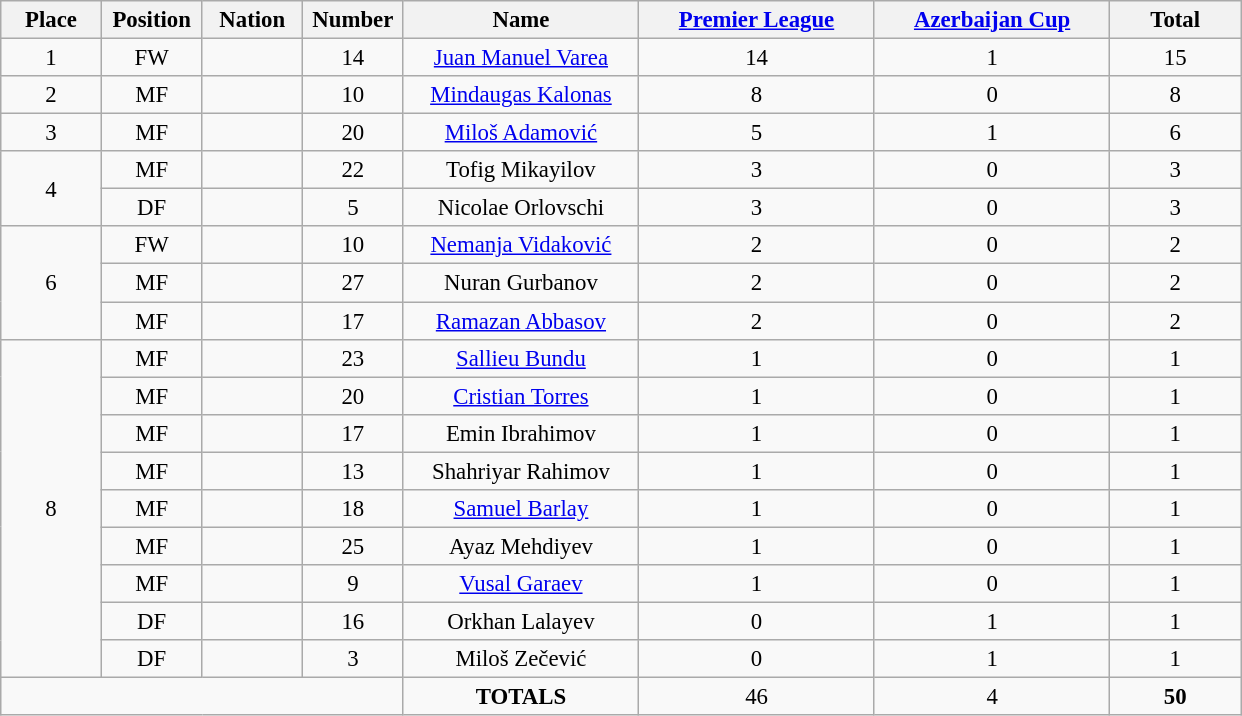<table class="wikitable" style="font-size: 95%; text-align: center;">
<tr>
<th width=60>Place</th>
<th width=60>Position</th>
<th width=60>Nation</th>
<th width=60>Number</th>
<th width=150>Name</th>
<th width=150><a href='#'>Premier League</a></th>
<th width=150><a href='#'>Azerbaijan Cup</a></th>
<th width=80>Total</th>
</tr>
<tr>
<td>1</td>
<td>FW</td>
<td></td>
<td>14</td>
<td><a href='#'>Juan Manuel Varea</a></td>
<td>14</td>
<td>1</td>
<td>15</td>
</tr>
<tr>
<td>2</td>
<td>MF</td>
<td></td>
<td>10</td>
<td><a href='#'>Mindaugas Kalonas</a></td>
<td>8</td>
<td>0</td>
<td>8</td>
</tr>
<tr>
<td>3</td>
<td>MF</td>
<td></td>
<td>20</td>
<td><a href='#'>Miloš Adamović</a></td>
<td>5</td>
<td>1</td>
<td>6</td>
</tr>
<tr>
<td rowspan="2">4</td>
<td>MF</td>
<td></td>
<td>22</td>
<td>Tofig Mikayilov</td>
<td>3</td>
<td>0</td>
<td>3</td>
</tr>
<tr>
<td>DF</td>
<td></td>
<td>5</td>
<td>Nicolae Orlovschi</td>
<td>3</td>
<td>0</td>
<td>3</td>
</tr>
<tr>
<td rowspan="3">6</td>
<td>FW</td>
<td></td>
<td>10</td>
<td><a href='#'>Nemanja Vidaković</a></td>
<td>2</td>
<td>0</td>
<td>2</td>
</tr>
<tr>
<td>MF</td>
<td></td>
<td>27</td>
<td>Nuran Gurbanov</td>
<td>2</td>
<td>0</td>
<td>2</td>
</tr>
<tr>
<td>MF</td>
<td></td>
<td>17</td>
<td><a href='#'>Ramazan Abbasov</a></td>
<td>2</td>
<td>0</td>
<td>2</td>
</tr>
<tr>
<td rowspan="9">8</td>
<td>MF</td>
<td></td>
<td>23</td>
<td><a href='#'>Sallieu Bundu</a></td>
<td>1</td>
<td>0</td>
<td>1</td>
</tr>
<tr>
<td>MF</td>
<td></td>
<td>20</td>
<td><a href='#'>Cristian Torres</a></td>
<td>1</td>
<td>0</td>
<td>1</td>
</tr>
<tr>
<td>MF</td>
<td></td>
<td>17</td>
<td>Emin Ibrahimov</td>
<td>1</td>
<td>0</td>
<td>1</td>
</tr>
<tr>
<td>MF</td>
<td></td>
<td>13</td>
<td>Shahriyar Rahimov</td>
<td>1</td>
<td>0</td>
<td>1</td>
</tr>
<tr>
<td>MF</td>
<td></td>
<td>18</td>
<td><a href='#'>Samuel Barlay</a></td>
<td>1</td>
<td>0</td>
<td>1</td>
</tr>
<tr>
<td>MF</td>
<td></td>
<td>25</td>
<td>Ayaz Mehdiyev</td>
<td>1</td>
<td>0</td>
<td>1</td>
</tr>
<tr>
<td>MF</td>
<td></td>
<td>9</td>
<td><a href='#'>Vusal Garaev</a></td>
<td>1</td>
<td>0</td>
<td>1</td>
</tr>
<tr>
<td>DF</td>
<td></td>
<td>16</td>
<td>Orkhan Lalayev</td>
<td>0</td>
<td>1</td>
<td>1</td>
</tr>
<tr>
<td>DF</td>
<td></td>
<td>3</td>
<td>Miloš Zečević</td>
<td>0</td>
<td>1</td>
<td>1</td>
</tr>
<tr>
<td colspan="4"></td>
<td><strong>TOTALS</strong></td>
<td>46</td>
<td>4</td>
<td><strong>50</strong></td>
</tr>
</table>
